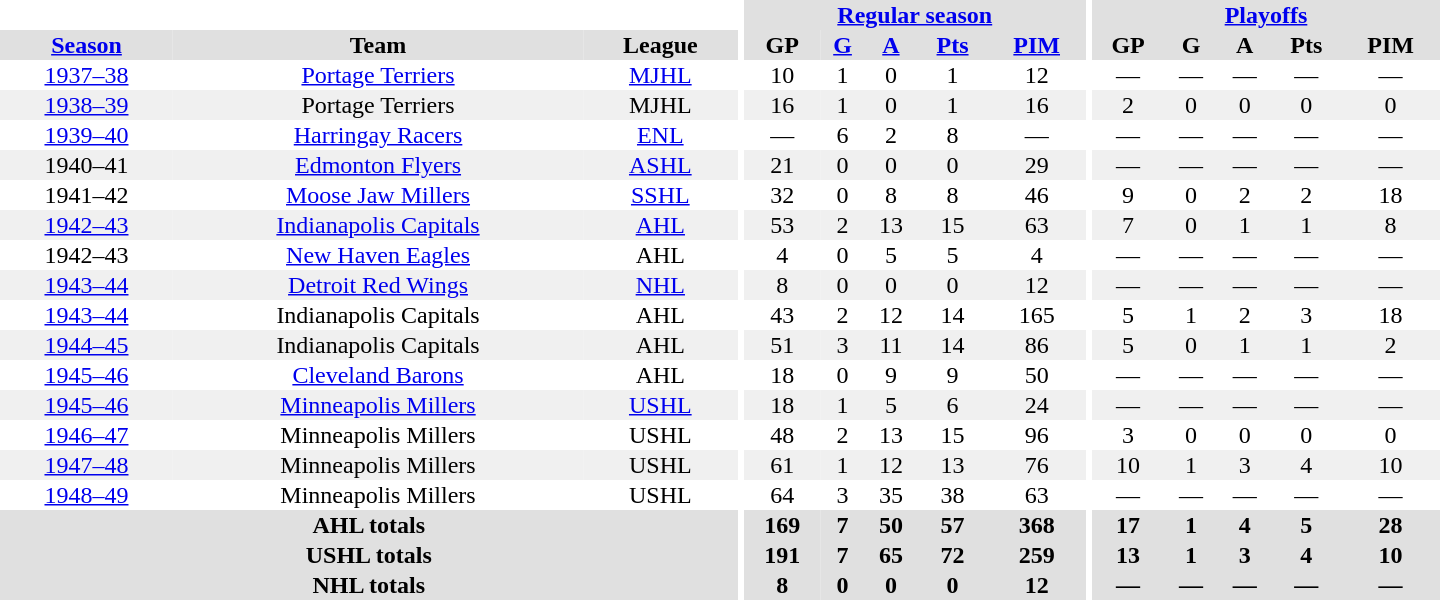<table border="0" cellpadding="1" cellspacing="0" style="text-align:center; width:60em">
<tr bgcolor="#e0e0e0">
<th colspan="3" bgcolor="#ffffff"></th>
<th rowspan="100" bgcolor="#ffffff"></th>
<th colspan="5"><a href='#'>Regular season</a></th>
<th rowspan="100" bgcolor="#ffffff"></th>
<th colspan="5"><a href='#'>Playoffs</a></th>
</tr>
<tr bgcolor="#e0e0e0">
<th><a href='#'>Season</a></th>
<th>Team</th>
<th>League</th>
<th>GP</th>
<th><a href='#'>G</a></th>
<th><a href='#'>A</a></th>
<th><a href='#'>Pts</a></th>
<th><a href='#'>PIM</a></th>
<th>GP</th>
<th>G</th>
<th>A</th>
<th>Pts</th>
<th>PIM</th>
</tr>
<tr>
<td><a href='#'>1937–38</a></td>
<td><a href='#'>Portage Terriers</a></td>
<td><a href='#'>MJHL</a></td>
<td>10</td>
<td>1</td>
<td>0</td>
<td>1</td>
<td>12</td>
<td>—</td>
<td>—</td>
<td>—</td>
<td>—</td>
<td>—</td>
</tr>
<tr bgcolor="#f0f0f0">
<td><a href='#'>1938–39</a></td>
<td>Portage Terriers</td>
<td>MJHL</td>
<td>16</td>
<td>1</td>
<td>0</td>
<td>1</td>
<td>16</td>
<td>2</td>
<td>0</td>
<td>0</td>
<td>0</td>
<td>0</td>
</tr>
<tr>
<td><a href='#'>1939–40</a></td>
<td><a href='#'>Harringay Racers</a></td>
<td><a href='#'>ENL</a></td>
<td>—</td>
<td>6</td>
<td>2</td>
<td>8</td>
<td>—</td>
<td>—</td>
<td>—</td>
<td>—</td>
<td>—</td>
<td>—</td>
</tr>
<tr bgcolor="#f0f0f0">
<td>1940–41</td>
<td><a href='#'>Edmonton Flyers</a></td>
<td><a href='#'>ASHL</a></td>
<td>21</td>
<td>0</td>
<td>0</td>
<td>0</td>
<td>29</td>
<td>—</td>
<td>—</td>
<td>—</td>
<td>—</td>
<td>—</td>
</tr>
<tr>
<td>1941–42</td>
<td><a href='#'>Moose Jaw Millers</a></td>
<td><a href='#'>SSHL</a></td>
<td>32</td>
<td>0</td>
<td>8</td>
<td>8</td>
<td>46</td>
<td>9</td>
<td>0</td>
<td>2</td>
<td>2</td>
<td>18</td>
</tr>
<tr bgcolor="#f0f0f0">
<td><a href='#'>1942–43</a></td>
<td><a href='#'>Indianapolis Capitals</a></td>
<td><a href='#'>AHL</a></td>
<td>53</td>
<td>2</td>
<td>13</td>
<td>15</td>
<td>63</td>
<td>7</td>
<td>0</td>
<td>1</td>
<td>1</td>
<td>8</td>
</tr>
<tr>
<td>1942–43</td>
<td><a href='#'>New Haven Eagles</a></td>
<td>AHL</td>
<td>4</td>
<td>0</td>
<td>5</td>
<td>5</td>
<td>4</td>
<td>—</td>
<td>—</td>
<td>—</td>
<td>—</td>
<td>—</td>
</tr>
<tr bgcolor="#f0f0f0">
<td><a href='#'>1943–44</a></td>
<td><a href='#'>Detroit Red Wings</a></td>
<td><a href='#'>NHL</a></td>
<td>8</td>
<td>0</td>
<td>0</td>
<td>0</td>
<td>12</td>
<td>—</td>
<td>—</td>
<td>—</td>
<td>—</td>
<td>—</td>
</tr>
<tr>
<td><a href='#'>1943–44</a></td>
<td>Indianapolis Capitals</td>
<td>AHL</td>
<td>43</td>
<td>2</td>
<td>12</td>
<td>14</td>
<td>165</td>
<td>5</td>
<td>1</td>
<td>2</td>
<td>3</td>
<td>18</td>
</tr>
<tr bgcolor="#f0f0f0">
<td><a href='#'>1944–45</a></td>
<td>Indianapolis Capitals</td>
<td>AHL</td>
<td>51</td>
<td>3</td>
<td>11</td>
<td>14</td>
<td>86</td>
<td>5</td>
<td>0</td>
<td>1</td>
<td>1</td>
<td>2</td>
</tr>
<tr>
<td><a href='#'>1945–46</a></td>
<td><a href='#'>Cleveland Barons</a></td>
<td>AHL</td>
<td>18</td>
<td>0</td>
<td>9</td>
<td>9</td>
<td>50</td>
<td>—</td>
<td>—</td>
<td>—</td>
<td>—</td>
<td>—</td>
</tr>
<tr bgcolor="#f0f0f0">
<td><a href='#'>1945–46</a></td>
<td><a href='#'>Minneapolis Millers</a></td>
<td><a href='#'>USHL</a></td>
<td>18</td>
<td>1</td>
<td>5</td>
<td>6</td>
<td>24</td>
<td>—</td>
<td>—</td>
<td>—</td>
<td>—</td>
<td>—</td>
</tr>
<tr>
<td><a href='#'>1946–47</a></td>
<td>Minneapolis Millers</td>
<td>USHL</td>
<td>48</td>
<td>2</td>
<td>13</td>
<td>15</td>
<td>96</td>
<td>3</td>
<td>0</td>
<td>0</td>
<td>0</td>
<td>0</td>
</tr>
<tr bgcolor="#f0f0f0">
<td><a href='#'>1947–48</a></td>
<td>Minneapolis Millers</td>
<td>USHL</td>
<td>61</td>
<td>1</td>
<td>12</td>
<td>13</td>
<td>76</td>
<td>10</td>
<td>1</td>
<td>3</td>
<td>4</td>
<td>10</td>
</tr>
<tr>
<td><a href='#'>1948–49</a></td>
<td>Minneapolis Millers</td>
<td>USHL</td>
<td>64</td>
<td>3</td>
<td>35</td>
<td>38</td>
<td>63</td>
<td>—</td>
<td>—</td>
<td>—</td>
<td>—</td>
<td>—</td>
</tr>
<tr bgcolor="#e0e0e0">
<th colspan="3">AHL totals</th>
<th>169</th>
<th>7</th>
<th>50</th>
<th>57</th>
<th>368</th>
<th>17</th>
<th>1</th>
<th>4</th>
<th>5</th>
<th>28</th>
</tr>
<tr bgcolor="#e0e0e0">
<th colspan="3">USHL totals</th>
<th>191</th>
<th>7</th>
<th>65</th>
<th>72</th>
<th>259</th>
<th>13</th>
<th>1</th>
<th>3</th>
<th>4</th>
<th>10</th>
</tr>
<tr bgcolor="#e0e0e0">
<th colspan="3">NHL totals</th>
<th>8</th>
<th>0</th>
<th>0</th>
<th>0</th>
<th>12</th>
<th>—</th>
<th>—</th>
<th>—</th>
<th>—</th>
<th>—</th>
</tr>
</table>
